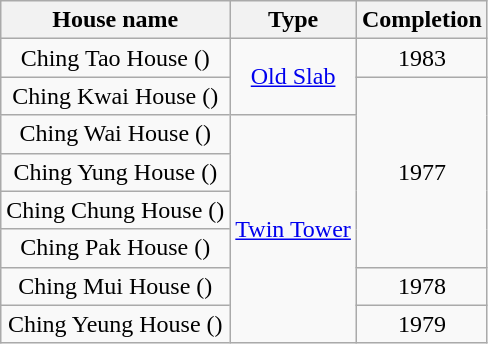<table class="wikitable" style="text-align: center;">
<tr>
<th>House name</th>
<th>Type</th>
<th>Completion</th>
</tr>
<tr>
<td>Ching Tao House ()</td>
<td rowspan="2"><a href='#'>Old Slab</a></td>
<td>1983</td>
</tr>
<tr>
<td>Ching Kwai House ()</td>
<td rowspan="5">1977</td>
</tr>
<tr>
<td>Ching Wai House ()</td>
<td rowspan="6"><a href='#'>Twin Tower</a></td>
</tr>
<tr>
<td>Ching Yung House ()</td>
</tr>
<tr>
<td>Ching Chung House ()</td>
</tr>
<tr>
<td>Ching Pak House ()</td>
</tr>
<tr>
<td>Ching Mui House ()</td>
<td>1978</td>
</tr>
<tr>
<td>Ching Yeung House ()</td>
<td>1979</td>
</tr>
</table>
